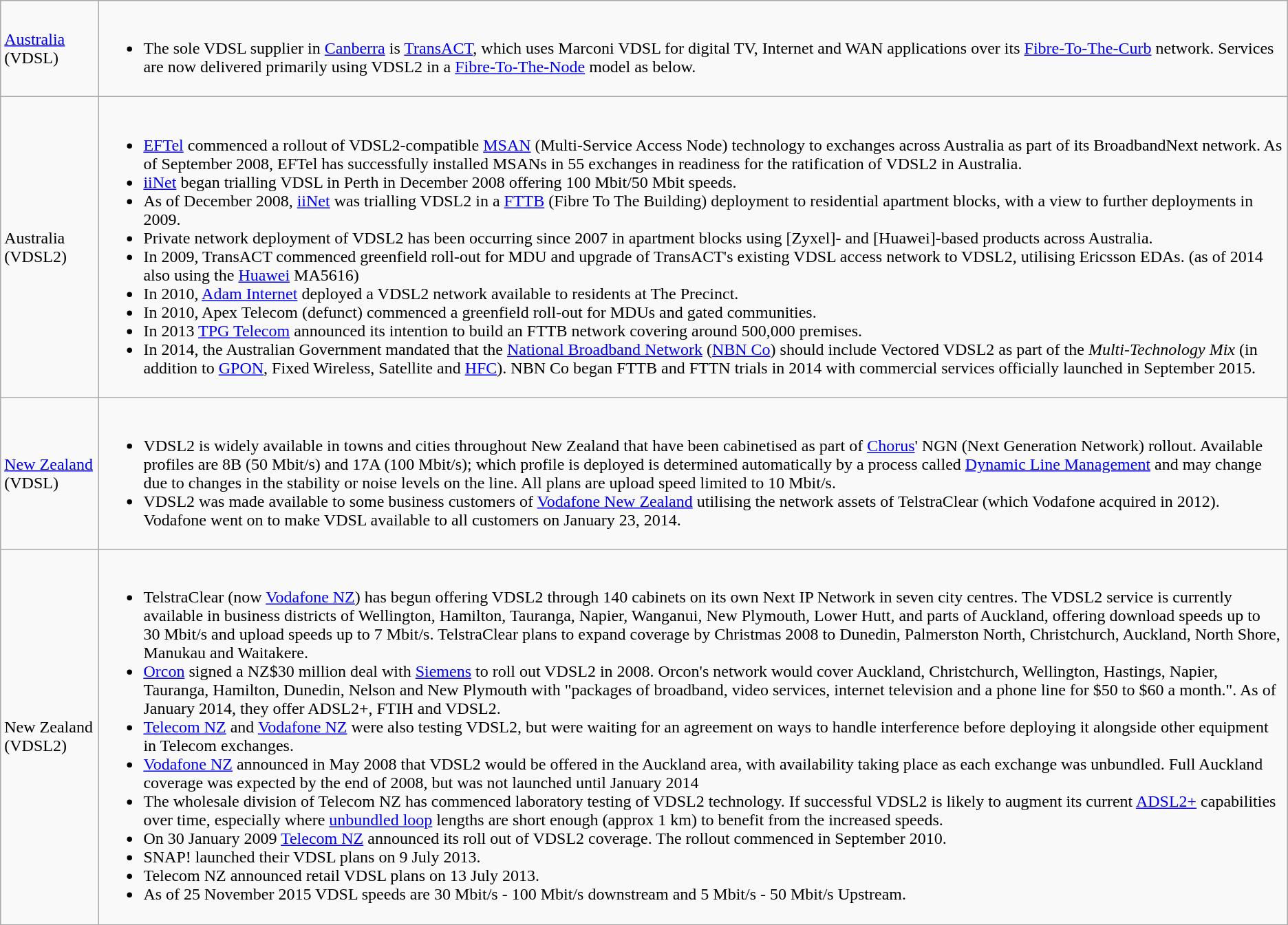<table class="wikitable">
<tr>
<td><a href='#'>Australia</a> (VDSL)</td>
<td><br><ul><li>The sole VDSL supplier in <a href='#'>Canberra</a> is <a href='#'>TransACT</a>, which uses Marconi VDSL for digital TV, Internet and WAN applications over its <a href='#'>Fibre-To-The-Curb</a> network. Services are now delivered primarily using VDSL2 in a <a href='#'>Fibre-To-The-Node</a> model as below.</li></ul></td>
</tr>
<tr>
<td>Australia (VDSL2)</td>
<td><br><ul><li><a href='#'>EFTel</a> commenced a rollout of VDSL2-compatible <a href='#'>MSAN</a> (Multi-Service Access Node) technology to exchanges across Australia as part of its BroadbandNext network. As of September 2008, EFTel has successfully installed MSANs in 55 exchanges in readiness for the ratification of VDSL2 in Australia.</li><li><a href='#'>iiNet</a> began trialling VDSL in Perth in December 2008 offering 100 Mbit/50 Mbit speeds.</li><li>As of December 2008, <a href='#'>iiNet</a> was trialling VDSL2 in a <a href='#'>FTTB</a> (Fibre To The Building) deployment to residential apartment blocks, with a view to further deployments in 2009.</li><li>Private network deployment of VDSL2 has been occurring since 2007 in apartment blocks using [Zyxel]- and [Huawei]-based products across Australia.</li><li>In 2009, TransACT commenced greenfield roll-out for MDU and upgrade of TransACT's existing VDSL access network to VDSL2, utilising Ericsson EDAs. (as of 2014 also using the <a href='#'>Huawei</a> MA5616)</li><li>In 2010, <a href='#'>Adam Internet</a> deployed a VDSL2 network available to residents at The Precinct.</li><li>In 2010, Apex Telecom (defunct) commenced a greenfield roll-out for MDUs and gated communities.</li><li>In 2013 <a href='#'>TPG Telecom</a> announced its intention to build an FTTB network covering around 500,000 premises.</li><li>In 2014, the Australian Government mandated that the <a href='#'>National Broadband Network</a> (<a href='#'>NBN Co</a>) should include Vectored VDSL2 as part of the <em>Multi-Technology Mix</em> (in addition to <a href='#'>GPON</a>, Fixed Wireless, Satellite and <a href='#'>HFC</a>). NBN Co began FTTB and FTTN trials in 2014 with commercial services officially launched in September 2015.</li></ul></td>
</tr>
<tr>
<td><a href='#'>New Zealand</a> (VDSL)</td>
<td><br><ul><li>VDSL2 is widely available in towns and cities throughout New Zealand that have been cabinetised as part of <a href='#'>Chorus</a>' NGN (Next Generation Network) rollout. Available profiles are 8B (50 Mbit/s) and 17A (100 Mbit/s); which profile is deployed is determined automatically by a process called <a href='#'>Dynamic Line Management</a> and may change due to changes in the stability or noise levels on the line. All plans are upload speed limited to 10 Mbit/s.</li><li>VDSL2 was made available to some business customers of <a href='#'>Vodafone New Zealand</a> utilising the network assets of TelstraClear (which Vodafone acquired in 2012). Vodafone went on to make VDSL available to all customers on January 23, 2014.</li></ul></td>
</tr>
<tr>
<td>New Zealand (VDSL2)</td>
<td><br><ul><li>TelstraClear (now <a href='#'>Vodafone NZ</a>) has begun offering VDSL2 through 140 cabinets on its own Next IP Network in seven city centres. The VDSL2 service is currently available in business districts of Wellington, Hamilton, Tauranga, Napier, Wanganui, New Plymouth, Lower Hutt, and parts of Auckland, offering download speeds up to 30 Mbit/s and upload speeds up to 7 Mbit/s. TelstraClear plans to expand coverage by Christmas 2008 to Dunedin, Palmerston North, Christchurch, Auckland, North Shore, Manukau and Waitakere.</li><li><a href='#'>Orcon</a> signed a NZ$30 million deal with <a href='#'>Siemens</a> to roll out VDSL2 in 2008. Orcon's network would cover Auckland, Christchurch, Wellington, Hastings, Napier, Tauranga, Hamilton, Dunedin, Nelson and New Plymouth with "packages of broadband, video services, internet television and a phone line for $50 to $60 a month.". As of January 2014, they offer ADSL2+, FTIH and VDSL2.</li><li><a href='#'>Telecom NZ</a> and <a href='#'>Vodafone NZ</a> were also testing VDSL2, but were waiting for an agreement on ways to handle interference before deploying it alongside other equipment in Telecom exchanges.</li><li><a href='#'>Vodafone NZ</a> announced in May 2008 that VDSL2 would be offered in the Auckland area, with availability taking place as each exchange was unbundled. Full Auckland coverage was expected by the end of 2008, but was not launched until January 2014</li><li>The wholesale division of Telecom NZ has commenced laboratory testing of VDSL2 technology. If successful VDSL2 is likely to augment its current <a href='#'>ADSL2+</a> capabilities over time, especially where <a href='#'>unbundled loop</a> lengths are short enough (approx 1 km) to benefit from the increased speeds.</li><li>On 30 January 2009 <a href='#'>Telecom NZ</a> announced its roll out of VDSL2 coverage. The rollout commenced in September 2010.</li><li>SNAP! launched their VDSL plans on 9 July 2013.</li><li>Telecom NZ announced retail VDSL plans on 13 July 2013.</li><li>As of 25 November 2015 VDSL speeds are 30 Mbit/s - 100 Mbit/s downstream and 5 Mbit/s - 50 Mbit/s Upstream.</li></ul></td>
</tr>
</table>
